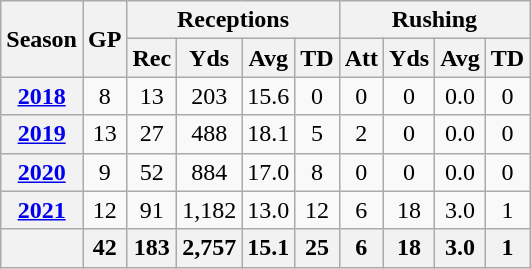<table class="wikitable" style="text-align:center;">
<tr>
<th rowspan="2">Season</th>
<th rowspan="2">GP</th>
<th colspan="4">Receptions</th>
<th colspan="4">Rushing</th>
</tr>
<tr>
<th>Rec</th>
<th>Yds</th>
<th>Avg</th>
<th>TD</th>
<th>Att</th>
<th>Yds</th>
<th>Avg</th>
<th>TD</th>
</tr>
<tr>
<th><a href='#'>2018</a></th>
<td>8</td>
<td>13</td>
<td>203</td>
<td>15.6</td>
<td>0</td>
<td>0</td>
<td>0</td>
<td>0.0</td>
<td>0</td>
</tr>
<tr>
<th><a href='#'>2019</a></th>
<td>13</td>
<td>27</td>
<td>488</td>
<td>18.1</td>
<td>5</td>
<td>2</td>
<td>0</td>
<td>0.0</td>
<td>0</td>
</tr>
<tr>
<th><a href='#'>2020</a></th>
<td>9</td>
<td>52</td>
<td>884</td>
<td>17.0</td>
<td>8</td>
<td>0</td>
<td>0</td>
<td>0.0</td>
<td>0</td>
</tr>
<tr>
<th><a href='#'>2021</a></th>
<td>12</td>
<td>91</td>
<td>1,182</td>
<td>13.0</td>
<td>12</td>
<td>6</td>
<td>18</td>
<td>3.0</td>
<td>1</td>
</tr>
<tr>
<th></th>
<th>42</th>
<th>183</th>
<th>2,757</th>
<th>15.1</th>
<th>25</th>
<th>6</th>
<th>18</th>
<th>3.0</th>
<th>1</th>
</tr>
</table>
